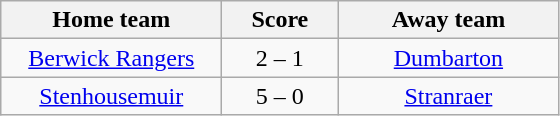<table class="wikitable" style="text-align: center">
<tr>
<th width=140>Home team</th>
<th width=70>Score</th>
<th width=140>Away team</th>
</tr>
<tr>
<td><a href='#'>Berwick Rangers</a></td>
<td>2 – 1</td>
<td><a href='#'>Dumbarton</a></td>
</tr>
<tr>
<td><a href='#'>Stenhousemuir</a></td>
<td>5 – 0</td>
<td><a href='#'>Stranraer</a></td>
</tr>
</table>
